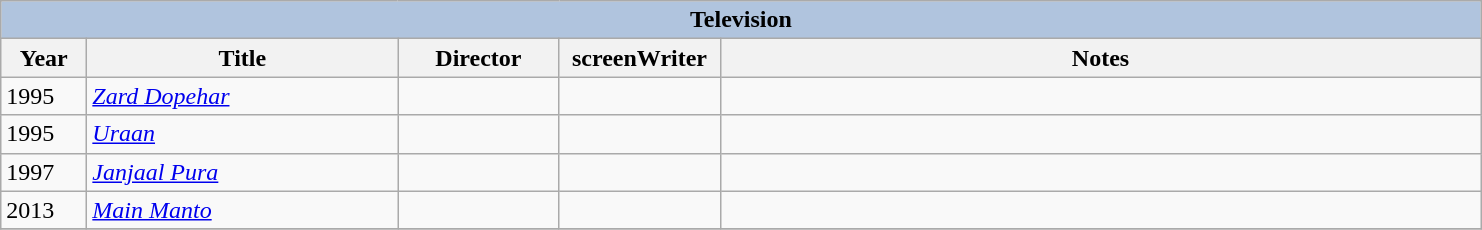<table class="wikitable sortable">
<tr>
<th colspan=5 style="background: LightSteelBlue;">Television</th>
</tr>
<tr>
<th style="width:50px;">Year</th>
<th style="width:200px;">Title</th>
<th style="width:100px;">Director</th>
<th style="width:100px;">screenWriter</th>
<th class=unsortable style="width:500px;">Notes</th>
</tr>
<tr>
<td>1995</td>
<td><em><a href='#'>Zard Dopehar</a></em></td>
<td></td>
<td></td>
<td></td>
</tr>
<tr>
<td>1995</td>
<td><em><a href='#'>Uraan</a></em></td>
<td></td>
<td></td>
<td></td>
</tr>
<tr>
<td>1997</td>
<td><em><a href='#'>Janjaal Pura</a></em></td>
<td></td>
<td></td>
<td></td>
</tr>
<tr>
<td>2013</td>
<td><em><a href='#'>Main Manto</a></em></td>
<td></td>
<td></td>
<td></td>
</tr>
<tr>
</tr>
</table>
